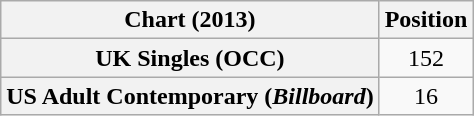<table class="wikitable sortable plainrowheaders">
<tr>
<th scope="col">Chart (2013)</th>
<th scope="col">Position</th>
</tr>
<tr>
<th scope="row">UK Singles (OCC)</th>
<td style="text-align:center;">152</td>
</tr>
<tr>
<th scope="row">US Adult Contemporary (<em>Billboard</em>)</th>
<td style="text-align:center;">16</td>
</tr>
</table>
